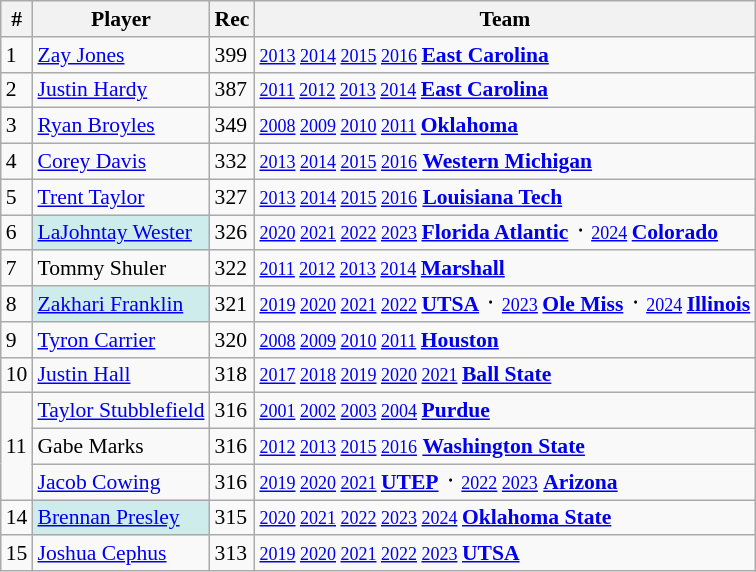<table class="wikitable" style="font-size:90%; white-space: nowrap;">
<tr>
<th>#</th>
<th>Player</th>
<th>Rec</th>
<th colspan=2>Team</th>
</tr>
<tr>
<td>1</td>
<td><a href='#'>Zay Jones</a></td>
<td>399</td>
<td colspan=2><small> <a href='#'>2013</a> <a href='#'>2014</a> <a href='#'>2015</a> <a href='#'>2016</a> </small> <strong><a href='#'>East Carolina</a></strong></td>
</tr>
<tr>
<td>2</td>
<td><a href='#'>Justin Hardy</a></td>
<td>387</td>
<td colspan=2><small> <a href='#'>2011</a> <a href='#'>2012</a> <a href='#'>2013</a> <a href='#'>2014</a> </small> <strong><a href='#'>East Carolina</a></strong></td>
</tr>
<tr>
<td>3</td>
<td><a href='#'>Ryan Broyles</a></td>
<td>349</td>
<td colspan=2><small> <a href='#'>2008</a> <a href='#'>2009</a> <a href='#'>2010</a> <a href='#'>2011</a> </small> <strong><a href='#'>Oklahoma</a></strong></td>
</tr>
<tr>
<td>4</td>
<td><a href='#'>Corey Davis</a></td>
<td>332</td>
<td colspan=2><small> <a href='#'>2013</a> <a href='#'>2014</a> <a href='#'>2015</a> <a href='#'>2016</a></small> <strong><a href='#'>Western Michigan</a></strong></td>
</tr>
<tr>
<td>5</td>
<td><a href='#'>Trent Taylor</a></td>
<td>327</td>
<td colspan=2><small> <a href='#'>2013</a> <a href='#'>2014</a> <a href='#'>2015</a> <a href='#'>2016</a></small> <strong><a href='#'>Louisiana Tech</a></strong></td>
</tr>
<tr>
<td>6</td>
<td style="background: #CFECEC;"><a href='#'>LaJohntay Wester</a></td>
<td><abbr>326</abbr></td>
<td><small> <a href='#'>2020</a> <a href='#'>2021</a> <a href='#'>2022</a> <a href='#'>2023</a> </small> <strong><a href='#'>Florida Atlantic</a></strong> ᛫ <small> <a href='#'>2024</a> </small> <strong><a href='#'>Colorado</a></strong></td>
</tr>
<tr>
<td>7</td>
<td>Tommy Shuler</td>
<td>322</td>
<td colspan=2><small> <a href='#'>2011</a> <a href='#'>2012</a> <a href='#'>2013</a> <a href='#'>2014</a> </small> <strong><a href='#'>Marshall</a></strong></td>
</tr>
<tr>
<td>8</td>
<td style="background: #CFECEC;"><a href='#'>Zakhari Franklin</a></td>
<td><abbr>321</abbr></td>
<td><small> <a href='#'>2019</a> <a href='#'>2020</a> <a href='#'>2021</a> <a href='#'>2022</a> </small> <strong><a href='#'>UTSA</a></strong> ᛫ <small> <a href='#'>2023</a> </small> <strong><a href='#'>Ole Miss</a></strong> ᛫ <small> <a href='#'>2024</a> </small> <strong><a href='#'>Illinois</a></strong></td>
</tr>
<tr>
<td>9</td>
<td><a href='#'>Tyron Carrier</a></td>
<td>320</td>
<td colspan=2><small> <a href='#'>2008</a> <a href='#'>2009</a> <a href='#'>2010</a> <a href='#'>2011</a> </small> <strong><a href='#'>Houston</a></strong></td>
</tr>
<tr>
<td>10</td>
<td><a href='#'>Justin Hall</a></td>
<td>318</td>
<td colspan=2><small> <a href='#'>2017</a> <a href='#'>2018</a> <a href='#'>2019</a> <a href='#'>2020</a> <a href='#'>2021</a> </small> <strong><a href='#'>Ball State</a></strong></td>
</tr>
<tr>
<td rowspan=3>11</td>
<td><a href='#'>Taylor Stubblefield</a></td>
<td>316</td>
<td colspan=2><small> <a href='#'>2001</a> <a href='#'>2002</a> <a href='#'>2003</a> <a href='#'>2004</a> </small> <strong><a href='#'>Purdue</a></strong></td>
</tr>
<tr>
<td>Gabe Marks</td>
<td>316</td>
<td colspan=2><small> <a href='#'>2012</a> <a href='#'>2013</a> <a href='#'>2015</a> <a href='#'>2016</a></small> <strong><a href='#'>Washington State</a></strong></td>
</tr>
<tr>
<td><a href='#'>Jacob Cowing</a></td>
<td><abbr>316</abbr></td>
<td><small> <a href='#'>2019</a> <a href='#'>2020</a> <a href='#'>2021</a> </small> <strong><a href='#'>UTEP</a></strong> ᛫ <small> <a href='#'>2022</a> <a href='#'>2023</a></small> <strong><a href='#'>Arizona</a></strong></td>
</tr>
<tr>
<td>14</td>
<td style="background: #CFECEC;"><a href='#'>Brennan Presley</a></td>
<td>315</td>
<td><small> <a href='#'>2020</a> <a href='#'>2021</a> <a href='#'>2022</a> <a href='#'>2023</a> <a href='#'>2024</a> </small> <strong><a href='#'>Oklahoma State</a></strong></td>
</tr>
<tr>
<td>15</td>
<td><a href='#'>Joshua Cephus</a></td>
<td>313</td>
<td colspan=2><small> <a href='#'>2019</a> <a href='#'>2020</a> <a href='#'>2021</a> <a href='#'>2022</a> <a href='#'>2023</a> </small> <strong><a href='#'>UTSA</a></strong></td>
</tr>
</table>
